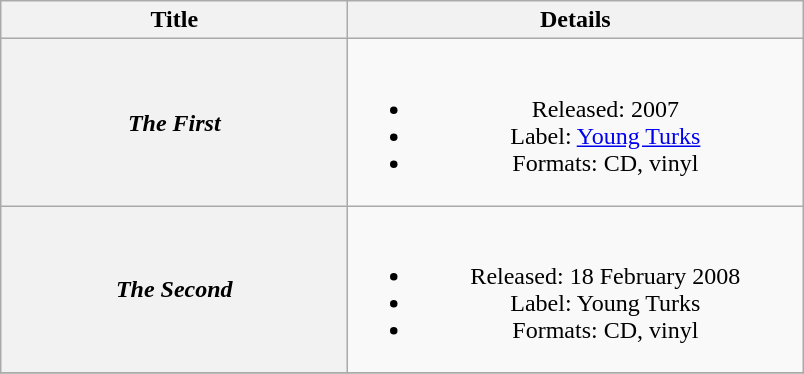<table class="wikitable plainrowheaders" style="text-align:center;">
<tr>
<th scope="col" style="width:14em;">Title</th>
<th scope="col" style="width:18.5em;">Details</th>
</tr>
<tr>
<th scope="row"><em>The First</em></th>
<td><br><ul><li>Released: 2007</li><li>Label: <a href='#'>Young Turks</a></li><li>Formats: CD, vinyl</li></ul></td>
</tr>
<tr>
<th scope="row"><em>The Second</em></th>
<td><br><ul><li>Released: 18 February 2008</li><li>Label: Young Turks</li><li>Formats: CD, vinyl</li></ul></td>
</tr>
<tr>
</tr>
</table>
